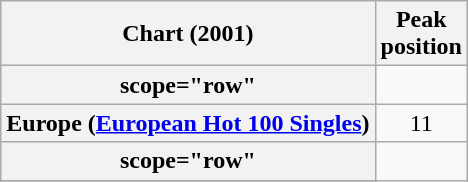<table class="wikitable sortable plainrowheaders">
<tr>
<th>Chart (2001)</th>
<th>Peak<br>position</th>
</tr>
<tr>
<th>scope="row"</th>
</tr>
<tr>
<th scope="row">Europe (<a href='#'>European Hot 100 Singles</a>)</th>
<td style="text-align:center;">11</td>
</tr>
<tr>
<th>scope="row"</th>
</tr>
<tr>
</tr>
</table>
